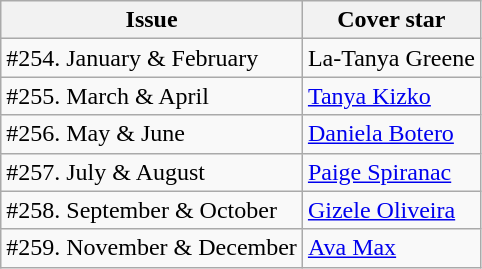<table class="sortable wikitable">
<tr>
<th>Issue</th>
<th>Cover star</th>
</tr>
<tr>
<td>#254. January & February</td>
<td>La-Tanya Greene</td>
</tr>
<tr>
<td>#255. March & April</td>
<td><a href='#'>Tanya Kizko</a></td>
</tr>
<tr>
<td>#256. May & June</td>
<td><a href='#'>Daniela Botero</a></td>
</tr>
<tr>
<td>#257. July & August</td>
<td><a href='#'>Paige Spiranac </a></td>
</tr>
<tr>
<td>#258. September & October</td>
<td><a href='#'>Gizele Oliveira</a></td>
</tr>
<tr>
<td>#259. November & December</td>
<td><a href='#'>Ava Max</a></td>
</tr>
</table>
